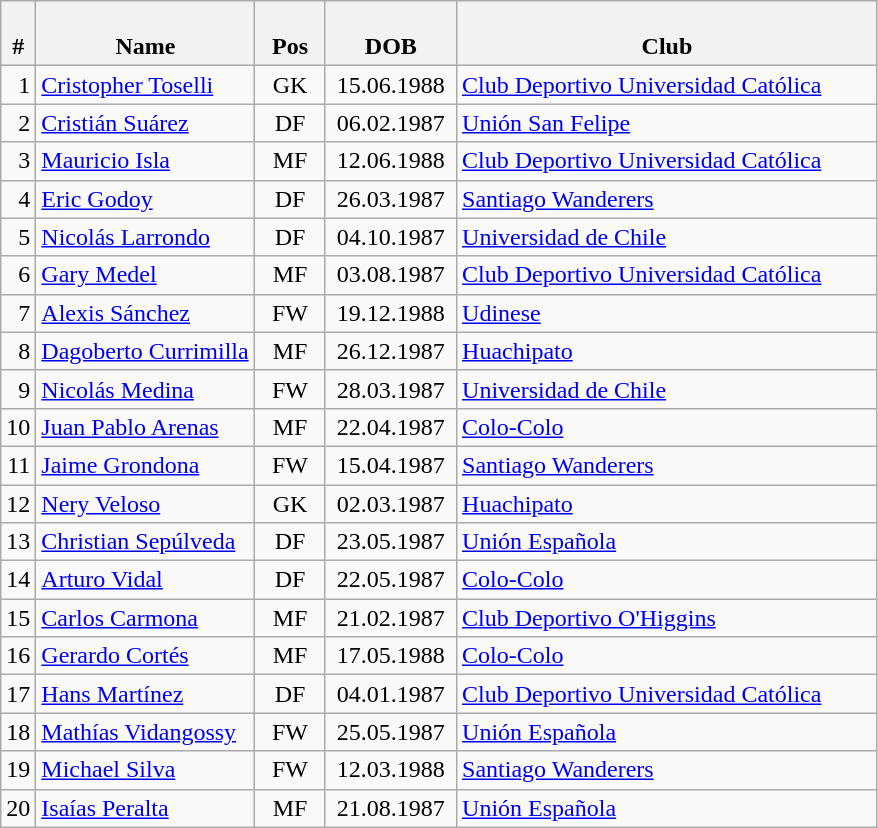<table class="wikitable">
<tr>
<th bgcolor="#DDDDFF" width="4%"><br> # </th>
<th bgcolor="#DDDDFF" width="25%"><br>Name</th>
<th bgcolor="#DDDDFF" width="8%"><br>Pos</th>
<th bgcolor="#DDDDFF" width="15%"><br>DOB</th>
<th bgcolor="#DDDDFF" width="48%"><br>Club</th>
</tr>
<tr>
<td align=right>1</td>
<td><a href='#'>Cristopher Toselli</a></td>
<td align=center>GK</td>
<td align=center>15.06.1988</td>
<td><a href='#'>Club Deportivo Universidad Católica</a> </td>
</tr>
<tr>
<td align=right>2</td>
<td><a href='#'>Cristián Suárez</a></td>
<td align=center>DF</td>
<td align=center>06.02.1987</td>
<td><a href='#'>Unión San Felipe</a> </td>
</tr>
<tr>
<td align=right>3</td>
<td><a href='#'>Mauricio Isla</a></td>
<td align=center>MF</td>
<td align=center>12.06.1988</td>
<td><a href='#'>Club Deportivo Universidad Católica</a> </td>
</tr>
<tr>
<td align=right>4</td>
<td><a href='#'>Eric Godoy</a></td>
<td align=center>DF</td>
<td align=center>26.03.1987</td>
<td><a href='#'>Santiago Wanderers</a> </td>
</tr>
<tr>
<td align=right>5</td>
<td><a href='#'>Nicolás Larrondo</a></td>
<td align=center>DF</td>
<td align=center>04.10.1987</td>
<td><a href='#'>Universidad de Chile</a> </td>
</tr>
<tr>
<td align=right>6</td>
<td><a href='#'>Gary Medel</a></td>
<td align=center>MF</td>
<td align=center>03.08.1987</td>
<td><a href='#'>Club Deportivo Universidad Católica</a> </td>
</tr>
<tr>
<td align=right>7</td>
<td><a href='#'>Alexis Sánchez</a></td>
<td align=center>FW</td>
<td align=center>19.12.1988</td>
<td><a href='#'>Udinese</a> </td>
</tr>
<tr>
<td align=right>8</td>
<td><a href='#'>Dagoberto Currimilla</a></td>
<td align=center>MF</td>
<td align=center>26.12.1987</td>
<td><a href='#'>Huachipato</a> </td>
</tr>
<tr>
<td align=right>9</td>
<td><a href='#'>Nicolás Medina</a></td>
<td align=center>FW</td>
<td align=center>28.03.1987</td>
<td><a href='#'>Universidad de Chile</a> </td>
</tr>
<tr>
<td align=right>10</td>
<td><a href='#'>Juan Pablo Arenas</a></td>
<td align=center>MF</td>
<td align=center>22.04.1987</td>
<td><a href='#'>Colo-Colo</a> </td>
</tr>
<tr>
<td align=right>11</td>
<td><a href='#'>Jaime Grondona</a></td>
<td align=center>FW</td>
<td align=center>15.04.1987</td>
<td><a href='#'>Santiago Wanderers</a> </td>
</tr>
<tr>
<td align=right>12</td>
<td><a href='#'>Nery Veloso</a></td>
<td align=center>GK</td>
<td align=center>02.03.1987</td>
<td><a href='#'>Huachipato</a> </td>
</tr>
<tr>
<td align=right>13</td>
<td><a href='#'>Christian Sepúlveda</a></td>
<td align=center>DF</td>
<td align=center>23.05.1987</td>
<td><a href='#'>Unión Española</a> </td>
</tr>
<tr>
<td align=right>14</td>
<td><a href='#'>Arturo Vidal</a></td>
<td align=center>DF</td>
<td align=center>22.05.1987</td>
<td><a href='#'>Colo-Colo</a> </td>
</tr>
<tr>
<td align=right>15</td>
<td><a href='#'>Carlos Carmona</a></td>
<td align=center>MF</td>
<td align=center>21.02.1987</td>
<td><a href='#'>Club Deportivo O'Higgins</a> </td>
</tr>
<tr>
<td align=right>16</td>
<td><a href='#'>Gerardo Cortés</a></td>
<td align=center>MF</td>
<td align=center>17.05.1988</td>
<td><a href='#'>Colo-Colo</a> </td>
</tr>
<tr>
<td align=right>17</td>
<td><a href='#'>Hans Martínez</a></td>
<td align=center>DF</td>
<td align=center>04.01.1987</td>
<td><a href='#'>Club Deportivo Universidad Católica</a> </td>
</tr>
<tr>
<td align=right>18</td>
<td><a href='#'>Mathías Vidangossy</a></td>
<td align=center>FW</td>
<td align=center>25.05.1987</td>
<td><a href='#'>Unión Española</a> </td>
</tr>
<tr>
<td align=right>19</td>
<td><a href='#'>Michael Silva</a></td>
<td align=center>FW</td>
<td align=center>12.03.1988</td>
<td><a href='#'>Santiago Wanderers</a> </td>
</tr>
<tr>
<td align=right>20</td>
<td><a href='#'>Isaías Peralta</a></td>
<td align=center>MF</td>
<td align=center>21.08.1987</td>
<td><a href='#'>Unión Española</a> </td>
</tr>
</table>
